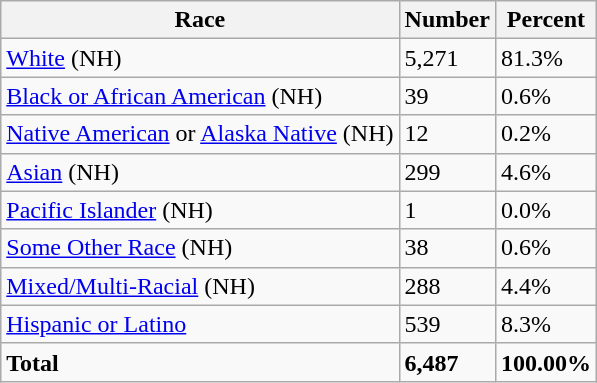<table class="wikitable">
<tr>
<th>Race</th>
<th>Number</th>
<th>Percent</th>
</tr>
<tr>
<td><a href='#'>White</a> (NH)</td>
<td>5,271</td>
<td>81.3%</td>
</tr>
<tr>
<td><a href='#'>Black or African American</a> (NH)</td>
<td>39</td>
<td>0.6%</td>
</tr>
<tr>
<td><a href='#'>Native American</a> or <a href='#'>Alaska Native</a> (NH)</td>
<td>12</td>
<td>0.2%</td>
</tr>
<tr>
<td><a href='#'>Asian</a> (NH)</td>
<td>299</td>
<td>4.6%</td>
</tr>
<tr>
<td><a href='#'>Pacific Islander</a> (NH)</td>
<td>1</td>
<td>0.0%</td>
</tr>
<tr>
<td><a href='#'>Some Other Race</a> (NH)</td>
<td>38</td>
<td>0.6%</td>
</tr>
<tr>
<td><a href='#'>Mixed/Multi-Racial</a> (NH)</td>
<td>288</td>
<td>4.4%</td>
</tr>
<tr>
<td><a href='#'>Hispanic or Latino</a></td>
<td>539</td>
<td>8.3%</td>
</tr>
<tr>
<td><strong>Total</strong></td>
<td><strong>6,487</strong></td>
<td><strong>100.00%</strong></td>
</tr>
</table>
